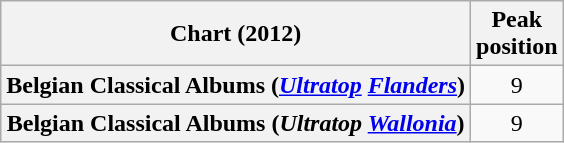<table class="wikitable sortable plainrowheaders" style="text-align:center">
<tr>
<th scope="col">Chart (2012)</th>
<th scope="col">Peak<br> position</th>
</tr>
<tr>
<th scope="row">Belgian Classical Albums (<em><a href='#'>Ultratop</a> <a href='#'>Flanders</a></em>)</th>
<td>9</td>
</tr>
<tr>
<th scope="row">Belgian Classical Albums (<em>Ultratop <a href='#'>Wallonia</a></em>)</th>
<td>9</td>
</tr>
</table>
